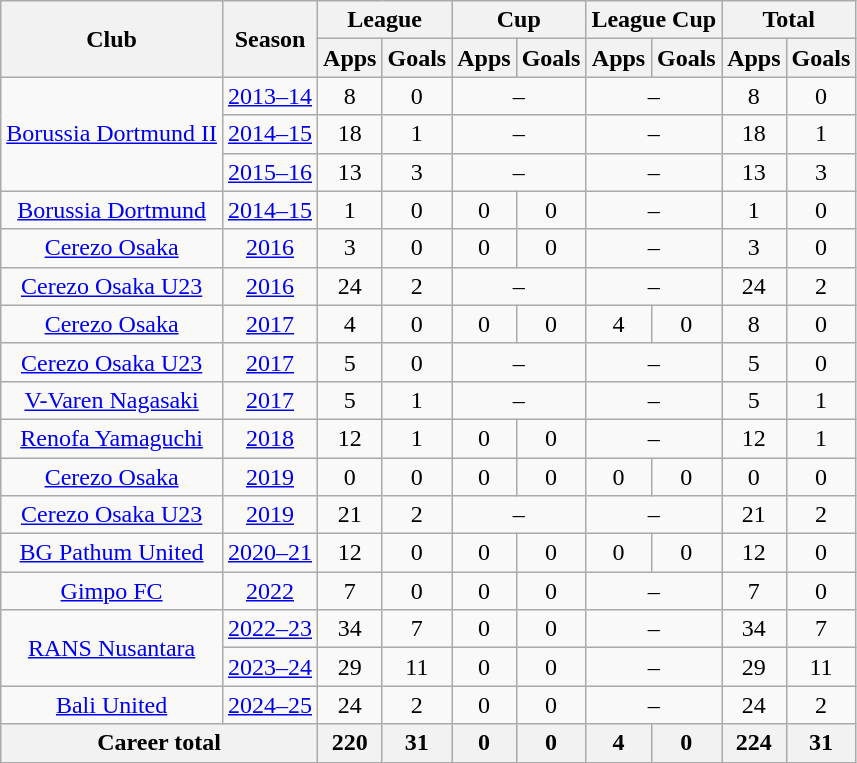<table class="wikitable" style="text-align:center">
<tr>
<th rowspan="2">Club</th>
<th rowspan="2">Season</th>
<th colspan="2">League</th>
<th colspan="2">Cup</th>
<th colspan="2">League Cup</th>
<th colspan="2">Total</th>
</tr>
<tr>
<th>Apps</th>
<th>Goals</th>
<th>Apps</th>
<th>Goals</th>
<th>Apps</th>
<th>Goals</th>
<th>Apps</th>
<th>Goals</th>
</tr>
<tr>
<td rowspan="3"><a href='#'>Borussia Dortmund II</a></td>
<td><a href='#'>2013–14</a></td>
<td>8</td>
<td>0</td>
<td colspan="2">–</td>
<td colspan="2">–</td>
<td>8</td>
<td>0</td>
</tr>
<tr>
<td><a href='#'>2014–15</a></td>
<td>18</td>
<td>1</td>
<td colspan="2">–</td>
<td colspan="2">–</td>
<td>18</td>
<td>1</td>
</tr>
<tr>
<td><a href='#'>2015–16</a></td>
<td>13</td>
<td>3</td>
<td colspan="2">–</td>
<td colspan="2">–</td>
<td>13</td>
<td>3</td>
</tr>
<tr>
<td><a href='#'>Borussia Dortmund</a></td>
<td><a href='#'>2014–15</a></td>
<td>1</td>
<td>0</td>
<td>0</td>
<td>0</td>
<td colspan="2">–</td>
<td>1</td>
<td>0</td>
</tr>
<tr>
<td><a href='#'>Cerezo Osaka</a></td>
<td><a href='#'>2016</a></td>
<td>3</td>
<td>0</td>
<td>0</td>
<td>0</td>
<td colspan="2">–</td>
<td>3</td>
<td>0</td>
</tr>
<tr>
<td><a href='#'>Cerezo Osaka U23</a></td>
<td><a href='#'>2016</a></td>
<td>24</td>
<td>2</td>
<td colspan="2">–</td>
<td colspan="2">–</td>
<td>24</td>
<td>2</td>
</tr>
<tr>
<td><a href='#'>Cerezo Osaka</a></td>
<td><a href='#'>2017</a></td>
<td>4</td>
<td>0</td>
<td>0</td>
<td>0</td>
<td>4</td>
<td>0</td>
<td>8</td>
<td>0</td>
</tr>
<tr>
<td><a href='#'>Cerezo Osaka U23</a></td>
<td><a href='#'>2017</a></td>
<td>5</td>
<td>0</td>
<td colspan="2">–</td>
<td colspan="2">–</td>
<td>5</td>
<td>0</td>
</tr>
<tr>
<td><a href='#'>V-Varen Nagasaki</a></td>
<td><a href='#'>2017</a></td>
<td>5</td>
<td>1</td>
<td colspan="2">–</td>
<td colspan="2">–</td>
<td>5</td>
<td>1</td>
</tr>
<tr>
<td><a href='#'>Renofa Yamaguchi</a></td>
<td><a href='#'>2018</a></td>
<td>12</td>
<td>1</td>
<td>0</td>
<td>0</td>
<td colspan="2">–</td>
<td>12</td>
<td>1</td>
</tr>
<tr>
<td><a href='#'>Cerezo Osaka</a></td>
<td><a href='#'>2019</a></td>
<td>0</td>
<td>0</td>
<td>0</td>
<td>0</td>
<td>0</td>
<td>0</td>
<td>0</td>
<td>0</td>
</tr>
<tr>
<td><a href='#'>Cerezo Osaka U23</a></td>
<td><a href='#'>2019</a></td>
<td>21</td>
<td>2</td>
<td colspan="2">–</td>
<td colspan="2">–</td>
<td>21</td>
<td>2</td>
</tr>
<tr>
<td><a href='#'>BG Pathum United</a></td>
<td><a href='#'>2020–21</a></td>
<td>12</td>
<td>0</td>
<td>0</td>
<td>0</td>
<td>0</td>
<td 0>0</td>
<td>12</td>
<td>0</td>
</tr>
<tr>
<td><a href='#'>Gimpo FC</a></td>
<td><a href='#'>2022</a></td>
<td>7</td>
<td>0</td>
<td>0</td>
<td>0</td>
<td colspan="2">–</td>
<td>7</td>
<td>0</td>
</tr>
<tr>
<td rowspan="2"><a href='#'>RANS Nusantara</a></td>
<td><a href='#'>2022–23</a></td>
<td>34</td>
<td>7</td>
<td>0</td>
<td>0</td>
<td colspan="2">–</td>
<td>34</td>
<td>7</td>
</tr>
<tr>
<td><a href='#'>2023–24</a></td>
<td>29</td>
<td>11</td>
<td>0</td>
<td>0</td>
<td colspan="2">–</td>
<td>29</td>
<td>11</td>
</tr>
<tr>
<td rowspan="1"><a href='#'>Bali United</a></td>
<td><a href='#'>2024–25</a></td>
<td>24</td>
<td>2</td>
<td>0</td>
<td>0</td>
<td colspan="2">–</td>
<td>24</td>
<td>2</td>
</tr>
<tr>
<th colspan="2">Career total</th>
<th>220</th>
<th>31</th>
<th>0</th>
<th>0</th>
<th>4</th>
<th>0</th>
<th>224</th>
<th>31</th>
</tr>
</table>
